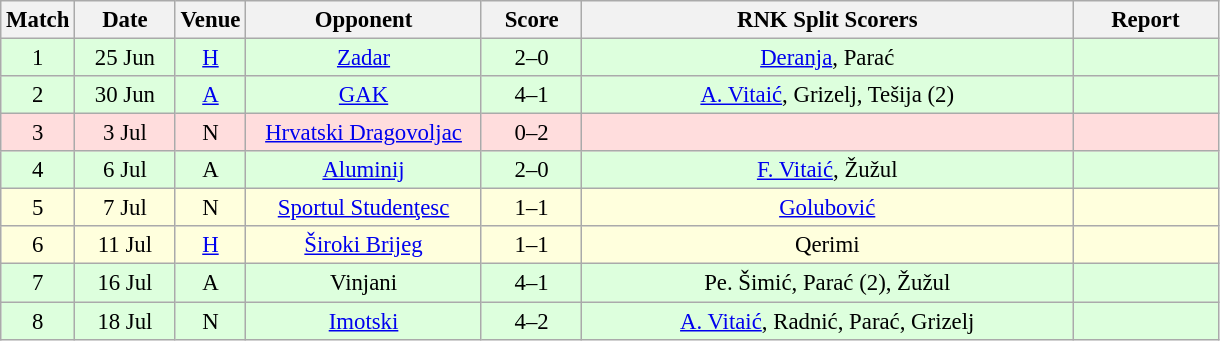<table class="wikitable sortable" style="text-align: center; font-size:95%;">
<tr>
<th width="30">Match</th>
<th width="60">Date<br></th>
<th width="20">Venue<br></th>
<th width="150">Opponent<br></th>
<th width="60">Score<br></th>
<th width="320">RNK Split Scorers</th>
<th width="90" class="unsortable">Report</th>
</tr>
<tr bgcolor="#ddffdd">
<td>1</td>
<td>25 Jun</td>
<td><a href='#'>H</a></td>
<td><a href='#'>Zadar</a></td>
<td>2–0</td>
<td><a href='#'>Deranja</a>, Parać</td>
<td></td>
</tr>
<tr bgcolor="#ddffdd">
<td>2</td>
<td>30 Jun</td>
<td><a href='#'>A</a> </td>
<td><a href='#'>GAK</a> </td>
<td>4–1</td>
<td><a href='#'>A. Vitaić</a>, Grizelj, Tešija (2)</td>
<td></td>
</tr>
<tr bgcolor="#ffdddd">
<td>3</td>
<td>3 Jul</td>
<td>N </td>
<td><a href='#'>Hrvatski Dragovoljac</a></td>
<td>0–2</td>
<td></td>
<td></td>
</tr>
<tr bgcolor="#ddffdd">
<td>4</td>
<td>6 Jul</td>
<td>A </td>
<td><a href='#'>Aluminij</a> </td>
<td>2–0</td>
<td><a href='#'>F. Vitaić</a>, Žužul</td>
<td></td>
</tr>
<tr bgcolor="#ffffdd">
<td>5</td>
<td>7 Jul</td>
<td>N </td>
<td><a href='#'>Sportul Studenţesc</a> </td>
<td>1–1</td>
<td><a href='#'>Golubović</a></td>
<td></td>
</tr>
<tr bgcolor="#ffffdd">
<td>6</td>
<td>11 Jul</td>
<td><a href='#'>H</a></td>
<td><a href='#'>Široki Brijeg</a> </td>
<td>1–1</td>
<td>Qerimi</td>
<td></td>
</tr>
<tr bgcolor="#ddffdd">
<td>7</td>
<td>16 Jul</td>
<td>A</td>
<td>Vinjani</td>
<td>4–1</td>
<td>Pe. Šimić, Parać (2), Žužul</td>
<td></td>
</tr>
<tr bgcolor="#ddffdd">
<td>8</td>
<td>18 Jul</td>
<td>N</td>
<td><a href='#'>Imotski</a></td>
<td>4–2</td>
<td><a href='#'>A. Vitaić</a>, Radnić, Parać, Grizelj</td>
<td></td>
</tr>
</table>
